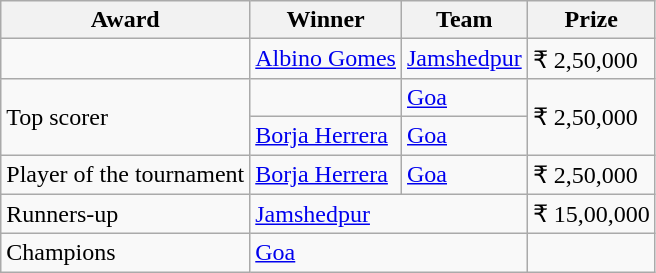<table class="wikitable">
<tr>
<th>Award</th>
<th>Winner</th>
<th>Team</th>
<th>Prize</th>
</tr>
<tr>
<td></td>
<td> <a href='#'>Albino Gomes</a></td>
<td><a href='#'>Jamshedpur</a></td>
<td>₹ 2,50,000</td>
</tr>
<tr>
<td rowspan=2>Top scorer</td>
<td></td>
<td><a href='#'>Goa</a></td>
<td rowspan=2>₹ 2,50,000</td>
</tr>
<tr>
<td> <a href='#'>Borja Herrera</a></td>
<td><a href='#'>Goa</a></td>
</tr>
<tr>
<td>Player of the tournament</td>
<td> <a href='#'>Borja Herrera</a></td>
<td><a href='#'>Goa</a></td>
<td>₹ 2,50,000</td>
</tr>
<tr>
<td>Runners-up</td>
<td colspan="2"><a href='#'>Jamshedpur</a></td>
<td>₹ 15,00,000</td>
</tr>
<tr>
<td>Champions</td>
<td colspan="2"><a href='#'>Goa</a></td>
<td></td>
</tr>
</table>
